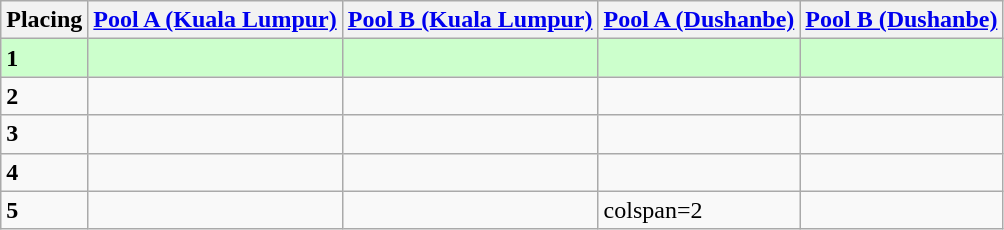<table class=wikitable style="border:1px solid #AAAAAA;">
<tr>
<th>Placing</th>
<th><a href='#'>Pool A (Kuala Lumpur)</a></th>
<th><a href='#'>Pool B (Kuala Lumpur)</a></th>
<th><a href='#'>Pool A (Dushanbe)</a></th>
<th><a href='#'>Pool B (Dushanbe)</a></th>
</tr>
<tr style="background: #ccffcc;">
<td><strong>1</strong></td>
<td></td>
<td></td>
<td></td>
<td></td>
</tr>
<tr>
<td><strong>2</strong></td>
<td></td>
<td></td>
<td></td>
<td></td>
</tr>
<tr>
<td><strong>3</strong></td>
<td></td>
<td></td>
<td></td>
<td></td>
</tr>
<tr>
<td><strong>4</strong></td>
<td></td>
<td></td>
<td></td>
<td></td>
</tr>
<tr>
<td><strong>5</strong></td>
<td></td>
<td></td>
<td>colspan=2 </td>
</tr>
</table>
